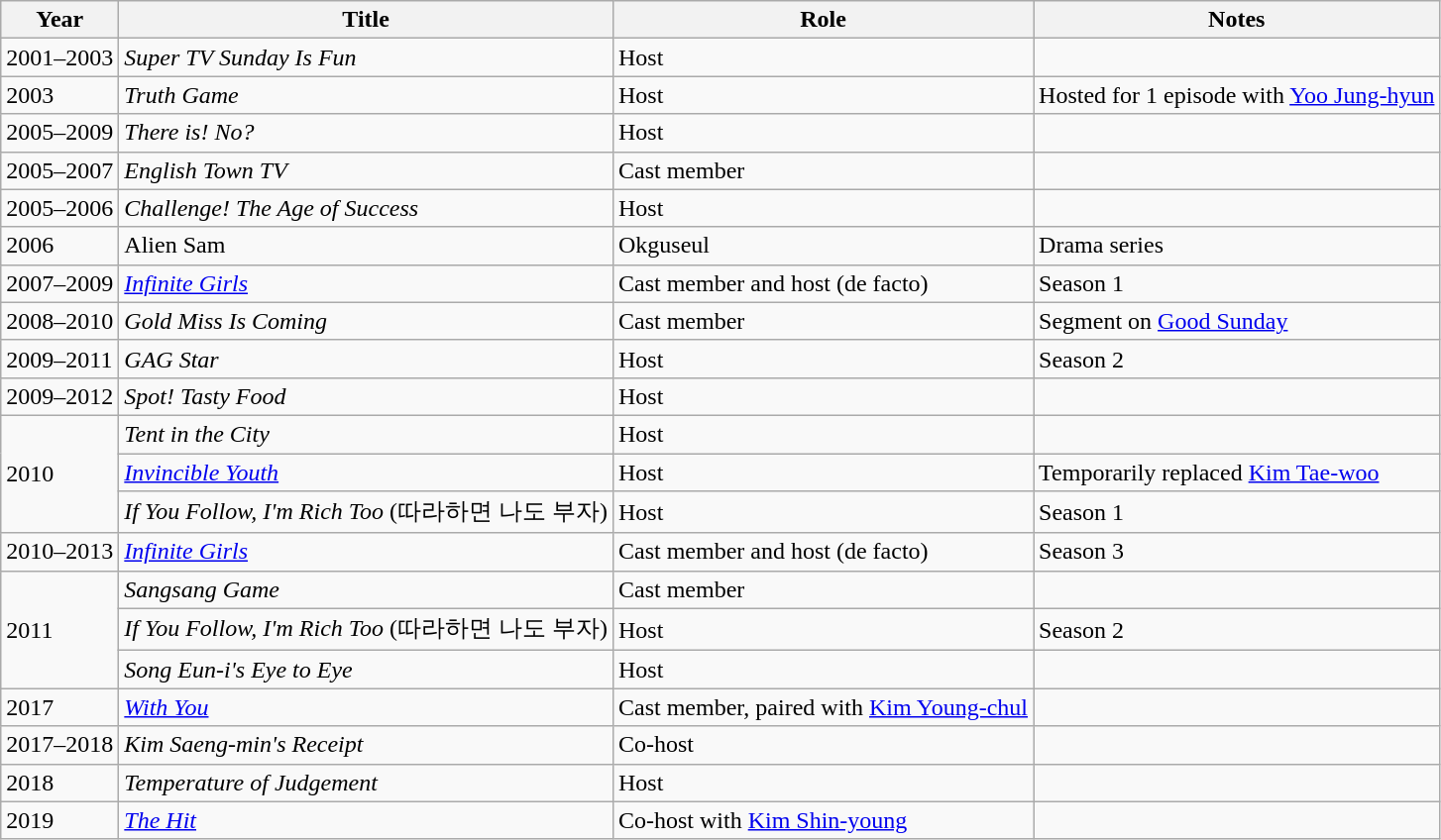<table class="wikitable">
<tr>
<th>Year</th>
<th>Title</th>
<th>Role</th>
<th>Notes</th>
</tr>
<tr>
<td>2001–2003</td>
<td><em>Super TV Sunday Is Fun</em></td>
<td>Host</td>
<td></td>
</tr>
<tr>
<td>2003</td>
<td><em>Truth Game</em></td>
<td>Host</td>
<td>Hosted for 1 episode with <a href='#'>Yoo Jung-hyun</a></td>
</tr>
<tr>
<td>2005–2009</td>
<td><em>There is! No?</em></td>
<td>Host</td>
<td></td>
</tr>
<tr>
<td>2005–2007</td>
<td><em>English Town TV</em></td>
<td>Cast member</td>
<td></td>
</tr>
<tr>
<td>2005–2006</td>
<td><em>Challenge! The Age of Success</em></td>
<td>Host</td>
<td></td>
</tr>
<tr>
<td>2006</td>
<td>Alien Sam</td>
<td>Okguseul</td>
<td>Drama series</td>
</tr>
<tr>
<td>2007–2009</td>
<td><em><a href='#'>Infinite Girls</a></em></td>
<td>Cast member and host (de facto)</td>
<td>Season 1</td>
</tr>
<tr>
<td>2008–2010</td>
<td><em>Gold Miss Is Coming</em></td>
<td>Cast member</td>
<td>Segment on <a href='#'>Good Sunday</a></td>
</tr>
<tr>
<td>2009–2011</td>
<td><em>GAG Star</em></td>
<td>Host</td>
<td>Season 2</td>
</tr>
<tr>
<td>2009–2012</td>
<td><em>Spot! Tasty Food</em></td>
<td>Host</td>
<td></td>
</tr>
<tr>
<td rowspan="3">2010</td>
<td><em>Tent in the City</em></td>
<td>Host</td>
<td></td>
</tr>
<tr>
<td><em><a href='#'>Invincible Youth</a></em></td>
<td>Host</td>
<td>Temporarily replaced <a href='#'>Kim Tae-woo</a></td>
</tr>
<tr>
<td><em>If You Follow, I'm Rich Too</em> (따라하면 나도 부자)</td>
<td>Host</td>
<td>Season 1</td>
</tr>
<tr>
<td>2010–2013</td>
<td><em><a href='#'>Infinite Girls</a></em></td>
<td>Cast member and host (de facto)</td>
<td>Season 3</td>
</tr>
<tr>
<td rowspan="3">2011</td>
<td><em>Sangsang Game</em></td>
<td>Cast member</td>
<td></td>
</tr>
<tr>
<td><em>If You Follow, I'm Rich Too</em> (따라하면 나도 부자)</td>
<td>Host</td>
<td>Season 2</td>
</tr>
<tr>
<td><em>Song Eun-i's Eye to Eye</em></td>
<td>Host</td>
<td></td>
</tr>
<tr>
<td>2017</td>
<td><em><a href='#'>With You</a></em></td>
<td>Cast member, paired with <a href='#'>Kim Young-chul</a></td>
<td></td>
</tr>
<tr>
<td>2017–2018</td>
<td><em>Kim Saeng-min's Receipt</em></td>
<td>Co-host</td>
<td></td>
</tr>
<tr>
<td>2018</td>
<td><em>Temperature of Judgement</em></td>
<td>Host</td>
<td></td>
</tr>
<tr>
<td>2019</td>
<td><em><a href='#'>The Hit</a></em></td>
<td>Co-host with <a href='#'>Kim Shin-young</a></td>
<td></td>
</tr>
</table>
